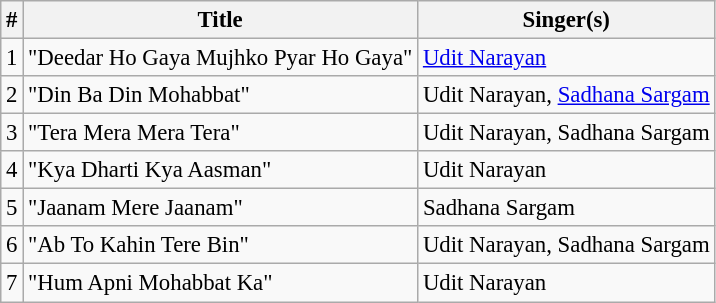<table class="wikitable" style="font-size:95%;">
<tr>
<th>#</th>
<th>Title</th>
<th>Singer(s)</th>
</tr>
<tr>
<td>1</td>
<td>"Deedar Ho Gaya Mujhko Pyar Ho Gaya"</td>
<td><a href='#'>Udit Narayan</a></td>
</tr>
<tr>
<td>2</td>
<td>"Din Ba Din Mohabbat"</td>
<td>Udit Narayan, <a href='#'>Sadhana Sargam</a></td>
</tr>
<tr>
<td>3</td>
<td>"Tera Mera Mera Tera"</td>
<td>Udit Narayan, Sadhana Sargam</td>
</tr>
<tr>
<td>4</td>
<td>"Kya Dharti Kya Aasman"</td>
<td>Udit Narayan</td>
</tr>
<tr>
<td>5</td>
<td>"Jaanam Mere Jaanam"</td>
<td>Sadhana Sargam</td>
</tr>
<tr>
<td>6</td>
<td>"Ab To Kahin Tere Bin"</td>
<td>Udit Narayan, Sadhana Sargam</td>
</tr>
<tr>
<td>7</td>
<td>"Hum Apni Mohabbat Ka"</td>
<td>Udit Narayan</td>
</tr>
</table>
